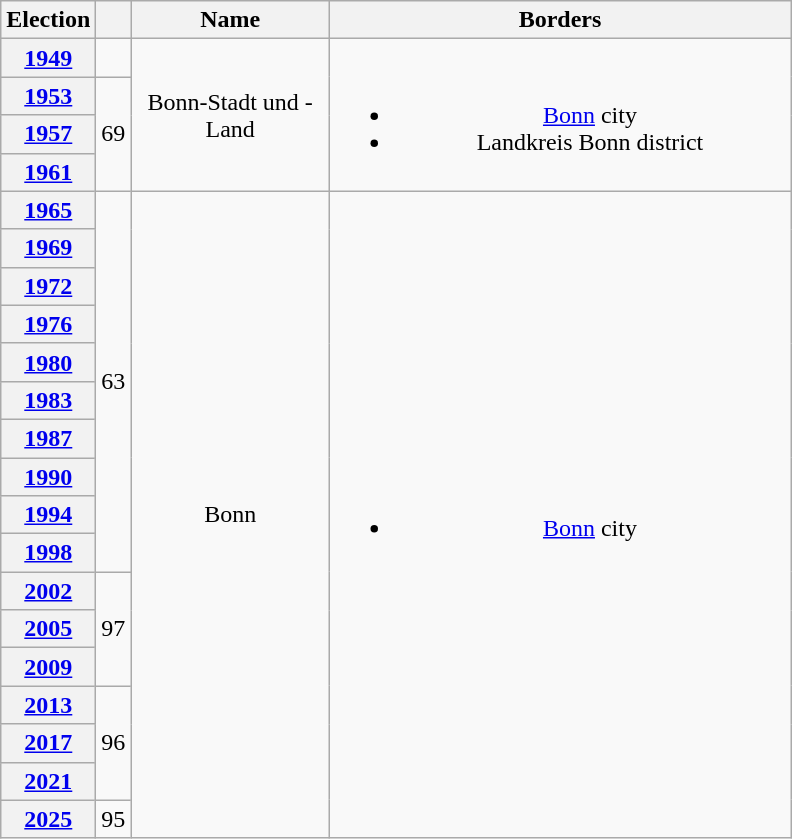<table class=wikitable style="text-align:center">
<tr>
<th>Election</th>
<th></th>
<th width=125px>Name</th>
<th width=300px>Borders</th>
</tr>
<tr>
<th><a href='#'>1949</a></th>
<td></td>
<td rowspan=4>Bonn-Stadt und -Land</td>
<td rowspan=4><br><ul><li><a href='#'>Bonn</a> city</li><li>Landkreis Bonn district</li></ul></td>
</tr>
<tr>
<th><a href='#'>1953</a></th>
<td rowspan=3>69</td>
</tr>
<tr>
<th><a href='#'>1957</a></th>
</tr>
<tr>
<th><a href='#'>1961</a></th>
</tr>
<tr>
<th><a href='#'>1965</a></th>
<td rowspan=10>63</td>
<td rowspan=17>Bonn</td>
<td rowspan=17><br><ul><li><a href='#'>Bonn</a> city</li></ul></td>
</tr>
<tr>
<th><a href='#'>1969</a></th>
</tr>
<tr>
<th><a href='#'>1972</a></th>
</tr>
<tr>
<th><a href='#'>1976</a></th>
</tr>
<tr>
<th><a href='#'>1980</a></th>
</tr>
<tr>
<th><a href='#'>1983</a></th>
</tr>
<tr>
<th><a href='#'>1987</a></th>
</tr>
<tr>
<th><a href='#'>1990</a></th>
</tr>
<tr>
<th><a href='#'>1994</a></th>
</tr>
<tr>
<th><a href='#'>1998</a></th>
</tr>
<tr>
<th><a href='#'>2002</a></th>
<td rowspan=3>97</td>
</tr>
<tr>
<th><a href='#'>2005</a></th>
</tr>
<tr>
<th><a href='#'>2009</a></th>
</tr>
<tr>
<th><a href='#'>2013</a></th>
<td rowspan=3>96</td>
</tr>
<tr>
<th><a href='#'>2017</a></th>
</tr>
<tr>
<th><a href='#'>2021</a></th>
</tr>
<tr>
<th><a href='#'>2025</a></th>
<td>95</td>
</tr>
</table>
